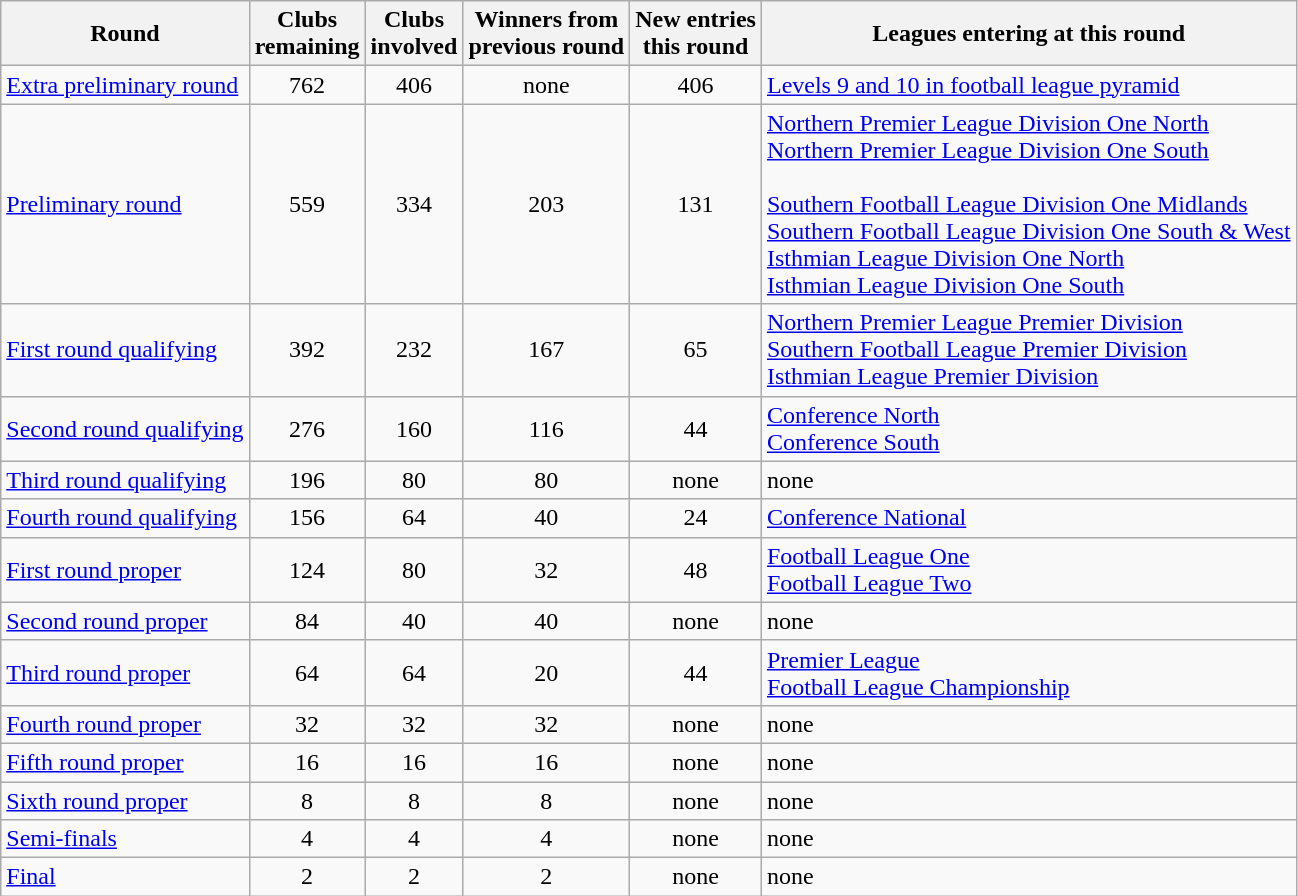<table class="wikitable">
<tr>
<th>Round</th>
<th>Clubs<br>remaining</th>
<th>Clubs<br>involved</th>
<th>Winners from<br>previous round</th>
<th>New entries<br>this round</th>
<th>Leagues entering at this round</th>
</tr>
<tr>
<td><a href='#'>Extra preliminary round</a></td>
<td align="center">762</td>
<td align="center">406</td>
<td align="center">none</td>
<td align="center">406</td>
<td><a href='#'>Levels 9 and 10 in football league pyramid</a></td>
</tr>
<tr>
<td><a href='#'>Preliminary round</a></td>
<td align="center">559</td>
<td align="center">334</td>
<td align="center">203</td>
<td align="center">131</td>
<td><a href='#'>Northern Premier League Division One North</a><br><a href='#'>Northern Premier League Division One South</a><br><br><a href='#'>Southern Football League Division One Midlands</a><br><a href='#'>Southern Football League Division One South & West</a><br><a href='#'>Isthmian League Division One North</a><br><a href='#'>Isthmian League Division One South</a></td>
</tr>
<tr>
<td><a href='#'>First round qualifying</a></td>
<td align="center">392</td>
<td align="center">232</td>
<td align="center">167</td>
<td align="center">65</td>
<td><a href='#'>Northern Premier League Premier Division</a><br><a href='#'>Southern Football League Premier Division</a><br><a href='#'>Isthmian League Premier Division</a></td>
</tr>
<tr>
<td><a href='#'>Second round qualifying</a></td>
<td align="center">276</td>
<td align="center">160</td>
<td align="center">116</td>
<td align="center">44</td>
<td><a href='#'>Conference North</a><br><a href='#'>Conference South</a></td>
</tr>
<tr>
<td><a href='#'>Third round qualifying</a></td>
<td align="center">196</td>
<td align="center">80</td>
<td align="center">80</td>
<td align="center">none</td>
<td>none</td>
</tr>
<tr>
<td><a href='#'>Fourth round qualifying</a></td>
<td align="center">156</td>
<td align="center">64</td>
<td align="center">40</td>
<td align="center">24</td>
<td><a href='#'>Conference National</a></td>
</tr>
<tr>
<td><a href='#'>First round proper</a></td>
<td align="center">124</td>
<td align="center">80</td>
<td align="center">32</td>
<td align="center">48</td>
<td><a href='#'>Football League One</a><br><a href='#'>Football League Two</a></td>
</tr>
<tr>
<td><a href='#'>Second round proper</a></td>
<td align="center">84</td>
<td align="center">40</td>
<td align="center">40</td>
<td align="center">none</td>
<td>none</td>
</tr>
<tr>
<td><a href='#'>Third round proper</a></td>
<td align="center">64</td>
<td align="center">64</td>
<td align="center">20</td>
<td align="center">44</td>
<td><a href='#'>Premier League</a><br><a href='#'>Football League Championship</a></td>
</tr>
<tr>
<td><a href='#'>Fourth round proper</a></td>
<td align="center">32</td>
<td align="center">32</td>
<td align="center">32</td>
<td align="center">none</td>
<td>none</td>
</tr>
<tr>
<td><a href='#'>Fifth round proper</a></td>
<td align="center">16</td>
<td align="center">16</td>
<td align="center">16</td>
<td align="center">none</td>
<td>none</td>
</tr>
<tr>
<td><a href='#'>Sixth round proper</a></td>
<td align="center">8</td>
<td align="center">8</td>
<td align="center">8</td>
<td align="center">none</td>
<td>none</td>
</tr>
<tr>
<td><a href='#'>Semi-finals</a></td>
<td align="center">4</td>
<td align="center">4</td>
<td align="center">4</td>
<td align="center">none</td>
<td>none</td>
</tr>
<tr>
<td><a href='#'>Final</a></td>
<td align="center">2</td>
<td align="center">2</td>
<td align="center">2</td>
<td align="center">none</td>
<td>none</td>
</tr>
</table>
